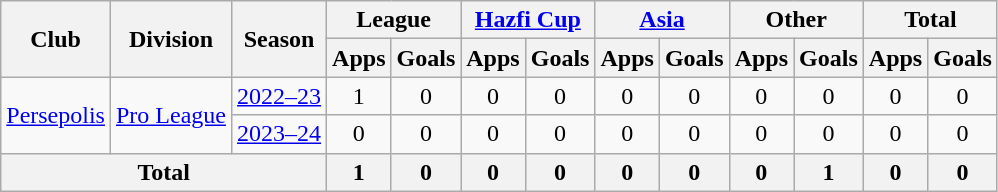<table class="wikitable" style="text-align: center;">
<tr>
<th rowspan="2">Club</th>
<th rowspan="2">Division</th>
<th rowspan="2">Season</th>
<th colspan="2">League</th>
<th colspan="2"><a href='#'>Hazfi Cup</a></th>
<th colspan="2"><a href='#'>Asia</a></th>
<th colspan="2">Other</th>
<th colspan="2">Total</th>
</tr>
<tr>
<th>Apps</th>
<th>Goals</th>
<th>Apps</th>
<th>Goals</th>
<th>Apps</th>
<th>Goals</th>
<th>Apps</th>
<th>Goals</th>
<th>Apps</th>
<th>Goals</th>
</tr>
<tr>
<td rowspan="2"><a href='#'>Persepolis</a></td>
<td rowspan="2"><a href='#'>Pro League</a></td>
<td><a href='#'>2022–23</a></td>
<td>1</td>
<td>0</td>
<td>0</td>
<td>0</td>
<td>0</td>
<td>0</td>
<td>0</td>
<td>0</td>
<td>0</td>
<td>0</td>
</tr>
<tr>
<td><a href='#'>2023–24</a></td>
<td>0</td>
<td>0</td>
<td>0</td>
<td>0</td>
<td>0</td>
<td>0</td>
<td>0</td>
<td>0</td>
<td>0</td>
<td>0</td>
</tr>
<tr>
<th colspan="3">Total</th>
<th>1</th>
<th>0</th>
<th>0</th>
<th>0</th>
<th>0</th>
<th>0</th>
<th>0</th>
<th>1</th>
<th>0</th>
<th>0</th>
</tr>
</table>
